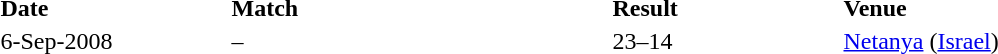<table>
<tr>
<td width="150"><strong>Date</strong></td>
<td width="250"><strong>Match</strong></td>
<td width="150"><strong>Result</strong></td>
<td width="250"><strong>Venue</strong></td>
</tr>
<tr>
<td>6-Sep-2008</td>
<td><strong></strong> – </td>
<td>23–14</td>
<td><a href='#'>Netanya</a> (<a href='#'>Israel</a>)</td>
</tr>
<tr bgcolor=#eeeeee>
</tr>
</table>
